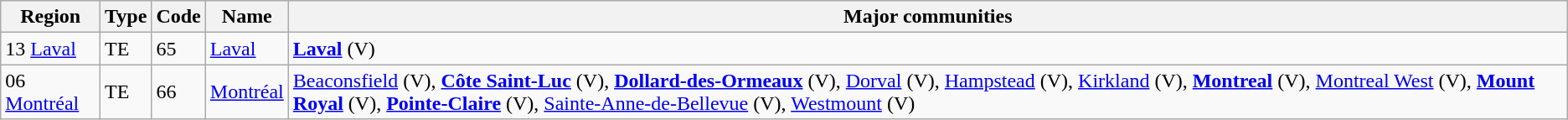<table class="wikitable sortable">
<tr>
<th>Region</th>
<th>Type</th>
<th>Code</th>
<th>Name</th>
<th>Major communities</th>
</tr>
<tr>
<td>13 <a href='#'>Laval</a></td>
<td>TE</td>
<td>65</td>
<td><a href='#'>Laval</a></td>
<td><strong><a href='#'>Laval</a></strong> (V)</td>
</tr>
<tr>
<td>06 <a href='#'>Montréal</a></td>
<td>TE</td>
<td>66</td>
<td><a href='#'>Montréal</a></td>
<td><a href='#'>Beaconsfield</a> (V), <strong><a href='#'>Côte Saint-Luc</a></strong> (V), <strong><a href='#'>Dollard-des-Ormeaux</a></strong> (V), <a href='#'>Dorval</a> (V), <a href='#'>Hampstead</a> (V), <a href='#'>Kirkland</a> (V), <strong><a href='#'>Montreal</a></strong> (V), <a href='#'>Montreal West</a> (V), <strong><a href='#'>Mount Royal</a></strong> (V), <strong><a href='#'>Pointe-Claire</a></strong> (V), <a href='#'>Sainte-Anne-de-Bellevue</a> (V), <a href='#'>Westmount</a> (V)</td>
</tr>
</table>
